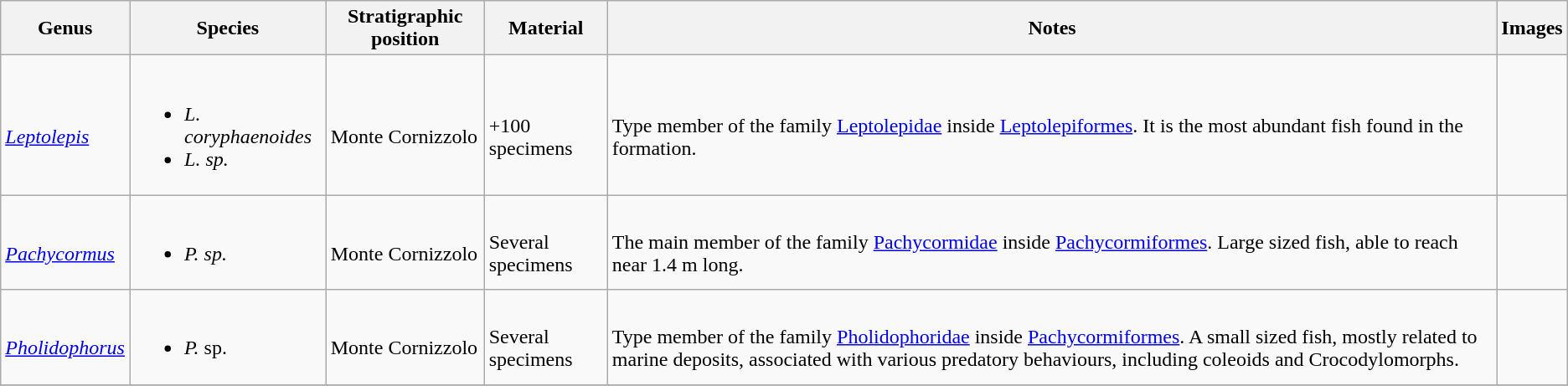<table class = "wikitable">
<tr>
<th>Genus</th>
<th>Species</th>
<th>Stratigraphic position</th>
<th>Material</th>
<th>Notes</th>
<th>Images</th>
</tr>
<tr>
<td><br><em><a href='#'>Leptolepis</a></em></td>
<td><br><ul><li><em>L. coryphaenoides</em></li><li><em>L. sp.</em></li></ul></td>
<td><br>Monte Cornizzolo</td>
<td><br>+100 specimens</td>
<td><br>Type member of the family <a href='#'>Leptolepidae</a> inside <a href='#'>Leptolepiformes</a>. It is the most abundant fish found in the formation.</td>
<td><br></td>
</tr>
<tr>
<td><br><em><a href='#'>Pachycormus</a></em></td>
<td><br><ul><li><em>P. sp.</em></li></ul></td>
<td><br>Monte Cornizzolo</td>
<td><br>Several specimens</td>
<td><br>The main member of the family <a href='#'>Pachycormidae</a> inside <a href='#'>Pachycormiformes</a>. Large sized fish, able to reach near 1.4 m long.</td>
<td><br></td>
</tr>
<tr>
<td><br><em><a href='#'>Pholidophorus</a></em></td>
<td><br><ul><li><em>P.</em> sp.</li></ul></td>
<td><br>Monte Cornizzolo</td>
<td><br>Several specimens</td>
<td><br>Type member of the family <a href='#'>Pholidophoridae</a> inside <a href='#'>Pachycormiformes</a>. A small sized fish, mostly related to marine deposits, associated with various predatory behaviours, including coleoids and Crocodylomorphs.</td>
<td><br></td>
</tr>
<tr>
</tr>
</table>
